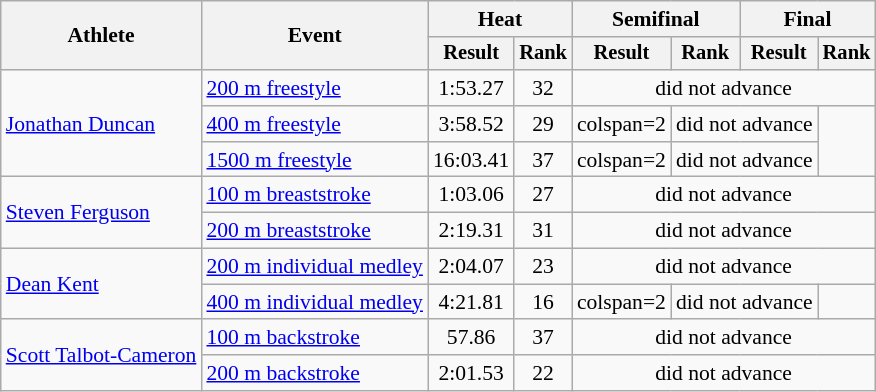<table class="wikitable" style="font-size:90%;text-align:center;">
<tr>
<th rowspan=2>Athlete</th>
<th rowspan=2>Event</th>
<th colspan=2>Heat</th>
<th colspan=2>Semifinal</th>
<th colspan=2>Final</th>
</tr>
<tr style="font-size:95%">
<th>Result</th>
<th>Rank</th>
<th>Result</th>
<th>Rank</th>
<th>Result</th>
<th>Rank</th>
</tr>
<tr>
<td align=left rowspan=3><a href='#'>Jonathan Duncan</a></td>
<td align=left><a href='#'>200 m freestyle</a></td>
<td>1:53.27</td>
<td>32</td>
<td colspan=4>did not advance</td>
</tr>
<tr>
<td align=left><a href='#'>400 m freestyle</a></td>
<td>3:58.52</td>
<td>29</td>
<td>colspan=2  </td>
<td colspan=2>did not advance</td>
</tr>
<tr>
<td align=left><a href='#'>1500 m freestyle</a></td>
<td>16:03.41</td>
<td>37</td>
<td>colspan=2  </td>
<td colspan=2>did not advance</td>
</tr>
<tr>
<td align=left rowspan=2><a href='#'>Steven Ferguson</a></td>
<td align=left><a href='#'>100 m breaststroke</a></td>
<td>1:03.06</td>
<td>27</td>
<td colspan=4>did not advance</td>
</tr>
<tr>
<td align=left><a href='#'>200 m breaststroke</a></td>
<td>2:19.31</td>
<td>31</td>
<td colspan=4>did not advance</td>
</tr>
<tr>
<td align=left rowspan=2><a href='#'>Dean Kent</a></td>
<td align=left><a href='#'>200 m individual medley</a></td>
<td>2:04.07</td>
<td>23</td>
<td colspan=4>did not advance</td>
</tr>
<tr>
<td align=left><a href='#'>400 m individual medley</a></td>
<td>4:21.81</td>
<td>16</td>
<td>colspan=2  </td>
<td colspan=2>did not advance</td>
</tr>
<tr>
<td align=left rowspan=2><a href='#'>Scott Talbot-Cameron</a></td>
<td align=left><a href='#'>100 m backstroke</a></td>
<td>57.86</td>
<td>37</td>
<td colspan=4>did not advance</td>
</tr>
<tr>
<td align=left><a href='#'>200 m backstroke</a></td>
<td>2:01.53</td>
<td>22</td>
<td colspan=4>did not advance</td>
</tr>
</table>
